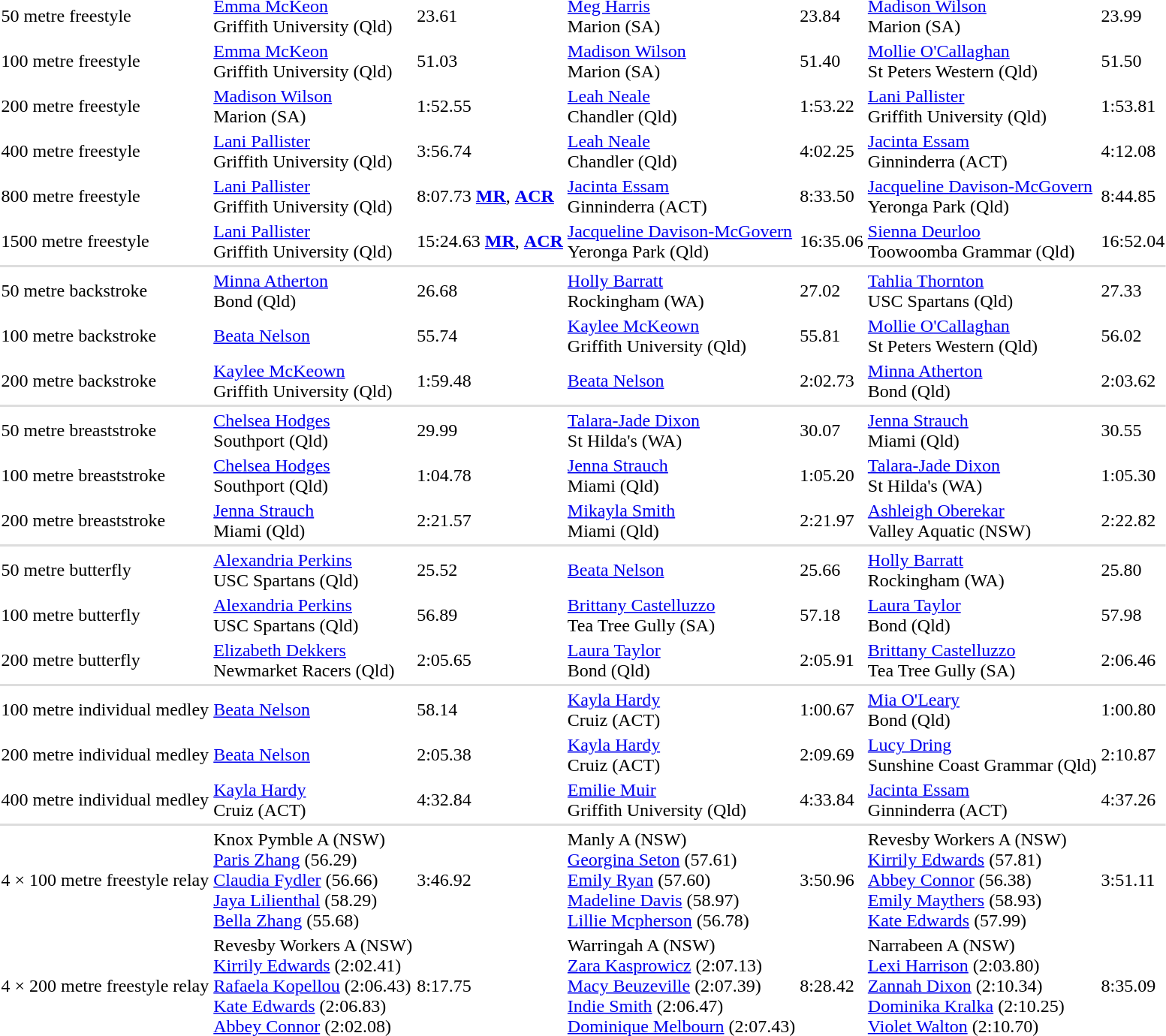<table>
<tr>
<td>50 metre freestyle</td>
<td><a href='#'>Emma McKeon</a> <br> Griffith University (Qld)</td>
<td>23.61</td>
<td><a href='#'>Meg Harris</a> <br> Marion (SA)</td>
<td>23.84</td>
<td><a href='#'>Madison Wilson</a> <br> Marion (SA)</td>
<td>23.99</td>
</tr>
<tr>
<td>100 metre freestyle</td>
<td><a href='#'>Emma McKeon</a> <br> Griffith University (Qld)</td>
<td>51.03</td>
<td><a href='#'>Madison Wilson</a> <br> Marion (SA)</td>
<td>51.40</td>
<td><a href='#'>Mollie O'Callaghan</a> <br> St Peters Western (Qld)</td>
<td>51.50</td>
</tr>
<tr>
<td>200 metre freestyle</td>
<td><a href='#'>Madison Wilson</a> <br> Marion (SA)</td>
<td>1:52.55</td>
<td><a href='#'>Leah Neale</a> <br> Chandler (Qld)</td>
<td>1:53.22</td>
<td><a href='#'>Lani Pallister</a><br> Griffith University (Qld)</td>
<td>1:53.81</td>
</tr>
<tr>
<td>400 metre freestyle</td>
<td><a href='#'>Lani Pallister</a><br> Griffith University (Qld)</td>
<td>3:56.74</td>
<td><a href='#'>Leah Neale</a> <br> Chandler (Qld)</td>
<td>4:02.25</td>
<td><a href='#'>Jacinta Essam</a> <br> Ginninderra (ACT)</td>
<td>4:12.08</td>
</tr>
<tr>
<td>800 metre freestyle</td>
<td><a href='#'>Lani Pallister</a><br> Griffith University (Qld)</td>
<td>8:07.73 <strong><a href='#'>MR</a></strong>, <strong><a href='#'>ACR</a></strong></td>
<td><a href='#'>Jacinta Essam</a> <br> Ginninderra (ACT)</td>
<td>8:33.50</td>
<td><a href='#'>Jacqueline Davison-McGovern</a> <br> Yeronga Park (Qld)</td>
<td>8:44.85</td>
</tr>
<tr>
<td>1500 metre freestyle</td>
<td><a href='#'>Lani Pallister</a><br> Griffith University (Qld)</td>
<td>15:24.63 <strong><a href='#'>MR</a></strong>, <strong><a href='#'>ACR</a></strong></td>
<td><a href='#'>Jacqueline Davison-McGovern</a> <br> Yeronga Park (Qld)</td>
<td>16:35.06</td>
<td><a href='#'>Sienna Deurloo</a> <br> Toowoomba Grammar (Qld)</td>
<td>16:52.04</td>
</tr>
<tr bgcolor=#DDDDDD>
<td colspan=7></td>
</tr>
<tr>
<td>50 metre backstroke</td>
<td><a href='#'>Minna Atherton</a> <br> Bond (Qld)</td>
<td>26.68</td>
<td><a href='#'>Holly Barratt</a> <br> Rockingham (WA)</td>
<td>27.02</td>
<td><a href='#'>Tahlia Thornton</a> <br> USC Spartans (Qld)</td>
<td>27.33</td>
</tr>
<tr>
<td>100 metre backstroke</td>
<td><a href='#'>Beata Nelson</a> <br> </td>
<td>55.74</td>
<td><a href='#'>Kaylee McKeown</a> <br> Griffith University (Qld)</td>
<td>55.81</td>
<td><a href='#'>Mollie O'Callaghan</a> <br> St Peters Western (Qld)</td>
<td>56.02</td>
</tr>
<tr>
<td>200 metre backstroke</td>
<td><a href='#'>Kaylee McKeown</a> <br> Griffith University (Qld)</td>
<td>1:59.48</td>
<td><a href='#'>Beata Nelson</a> <br> </td>
<td>2:02.73</td>
<td><a href='#'>Minna Atherton</a> <br> Bond (Qld)</td>
<td>2:03.62</td>
</tr>
<tr bgcolor=#DDDDDD>
<td colspan=7></td>
</tr>
<tr>
<td>50 metre breaststroke</td>
<td><a href='#'>Chelsea Hodges</a> <br> Southport (Qld)</td>
<td>29.99</td>
<td><a href='#'>Talara-Jade Dixon</a> <br> St Hilda's (WA)</td>
<td>30.07</td>
<td><a href='#'>Jenna Strauch</a> <br> Miami (Qld)</td>
<td>30.55</td>
</tr>
<tr>
<td>100 metre breaststroke</td>
<td><a href='#'>Chelsea Hodges</a> <br> Southport (Qld)</td>
<td>1:04.78</td>
<td><a href='#'>Jenna Strauch</a> <br> Miami (Qld)</td>
<td>1:05.20</td>
<td><a href='#'>Talara-Jade Dixon</a> <br> St Hilda's (WA)</td>
<td>1:05.30</td>
</tr>
<tr>
<td>200 metre breaststroke</td>
<td><a href='#'>Jenna Strauch</a> <br> Miami (Qld)</td>
<td>2:21.57</td>
<td><a href='#'>Mikayla Smith</a> <br> Miami (Qld)</td>
<td>2:21.97</td>
<td><a href='#'>Ashleigh Oberekar</a> <br> Valley Aquatic (NSW)</td>
<td>2:22.82</td>
</tr>
<tr bgcolor=#DDDDDD>
<td colspan=7></td>
</tr>
<tr>
<td>50 metre butterfly</td>
<td><a href='#'>Alexandria Perkins</a> <br> USC Spartans (Qld)</td>
<td>25.52</td>
<td><a href='#'>Beata Nelson</a> <br> </td>
<td>25.66</td>
<td><a href='#'>Holly Barratt</a> <br> Rockingham (WA)</td>
<td>25.80</td>
</tr>
<tr>
<td>100 metre butterfly</td>
<td><a href='#'>Alexandria Perkins</a> <br> USC Spartans (Qld)</td>
<td>56.89</td>
<td><a href='#'>Brittany Castelluzzo</a> <br> Tea Tree Gully (SA)</td>
<td>57.18</td>
<td><a href='#'>Laura Taylor</a> <br> Bond (Qld)</td>
<td>57.98</td>
</tr>
<tr>
<td>200 metre butterfly</td>
<td><a href='#'>Elizabeth Dekkers</a> <br> Newmarket Racers (Qld)</td>
<td>2:05.65</td>
<td><a href='#'>Laura Taylor</a> <br> Bond (Qld)</td>
<td>2:05.91</td>
<td><a href='#'>Brittany Castelluzzo</a> <br> Tea Tree Gully (SA)</td>
<td>2:06.46</td>
</tr>
<tr bgcolor=#DDDDDD>
<td colspan=7></td>
</tr>
<tr>
<td>100 metre individual medley</td>
<td><a href='#'>Beata Nelson</a> <br> </td>
<td>58.14</td>
<td><a href='#'>Kayla Hardy</a> <br> Cruiz (ACT)</td>
<td>1:00.67</td>
<td><a href='#'>Mia O'Leary</a> <br> Bond (Qld)</td>
<td>1:00.80</td>
</tr>
<tr>
<td>200 metre individual medley</td>
<td><a href='#'>Beata Nelson</a> <br> </td>
<td>2:05.38</td>
<td><a href='#'>Kayla Hardy</a> <br> Cruiz (ACT)</td>
<td>2:09.69</td>
<td><a href='#'>Lucy Dring</a> <br> Sunshine Coast Grammar (Qld)</td>
<td>2:10.87</td>
</tr>
<tr>
<td>400 metre individual medley</td>
<td><a href='#'>Kayla Hardy</a> <br> Cruiz (ACT)</td>
<td>4:32.84</td>
<td><a href='#'>Emilie Muir</a> <br> Griffith University (Qld)</td>
<td>4:33.84</td>
<td><a href='#'>Jacinta Essam</a> <br> Ginninderra (ACT)</td>
<td>4:37.26</td>
</tr>
<tr bgcolor=#DDDDDD>
<td colspan=7></td>
</tr>
<tr>
<td>4 × 100 metre freestyle relay</td>
<td>Knox Pymble A (NSW) <br> <a href='#'>Paris Zhang</a> (56.29) <br> <a href='#'>Claudia Fydler</a> (56.66) <br> <a href='#'>Jaya Lilienthal</a> (58.29) <br> <a href='#'>Bella Zhang</a> (55.68)</td>
<td>3:46.92</td>
<td>Manly A (NSW) <br> <a href='#'>Georgina Seton</a> (57.61) <br> <a href='#'>Emily Ryan</a> (57.60) <br> <a href='#'>Madeline Davis</a> (58.97) <br> <a href='#'>Lillie Mcpherson</a> (56.78)</td>
<td>3:50.96</td>
<td>Revesby Workers A (NSW) <br> <a href='#'>Kirrily Edwards</a> (57.81) <br> <a href='#'>Abbey Connor</a> (56.38) <br> <a href='#'>Emily Maythers</a> (58.93) <br> <a href='#'>Kate Edwards</a> (57.99)</td>
<td>3:51.11</td>
</tr>
<tr>
<td>4 × 200 metre freestyle relay</td>
<td>Revesby Workers A (NSW) <br> <a href='#'>Kirrily Edwards</a> (2:02.41) <br> <a href='#'>Rafaela Kopellou</a> (2:06.43) <br> <a href='#'>Kate Edwards</a> (2:06.83) <br> <a href='#'>Abbey Connor</a> (2:02.08)</td>
<td>8:17.75</td>
<td>Warringah A (NSW) <br> <a href='#'>Zara Kasprowicz</a> (2:07.13) <br> <a href='#'>Macy Beuzeville</a> (2:07.39) <br> <a href='#'>Indie Smith</a> (2:06.47) <br> <a href='#'>Dominique Melbourn</a> (2:07.43)</td>
<td>8:28.42</td>
<td>Narrabeen A (NSW) <br> <a href='#'>Lexi Harrison</a> (2:03.80) <br> <a href='#'>Zannah Dixon</a> (2:10.34) <br> <a href='#'>Dominika Kralka</a> (2:10.25) <br> <a href='#'>Violet Walton</a> (2:10.70)</td>
<td>8:35.09</td>
</tr>
</table>
